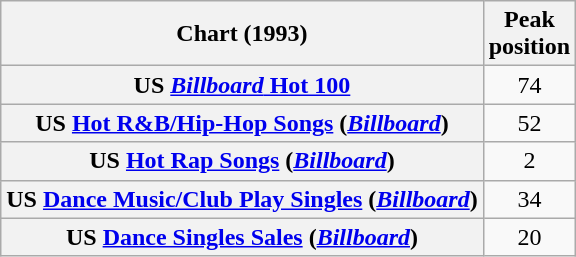<table class="wikitable sortable plainrowheaders" style="text-align:center">
<tr>
<th scope="col">Chart (1993)</th>
<th scope="col">Peak<br> position</th>
</tr>
<tr>
<th scope="row">US <a href='#'><em>Billboard</em> Hot 100</a></th>
<td>74</td>
</tr>
<tr>
<th scope="row">US <a href='#'>Hot R&B/Hip-Hop Songs</a> (<em><a href='#'>Billboard</a></em>)</th>
<td>52</td>
</tr>
<tr>
<th scope="row">US <a href='#'>Hot Rap Songs</a> (<em><a href='#'>Billboard</a></em>)</th>
<td>2</td>
</tr>
<tr>
<th scope="row">US <a href='#'>Dance Music/Club Play Singles</a> (<em><a href='#'>Billboard</a></em>)</th>
<td>34</td>
</tr>
<tr>
<th scope="row">US <a href='#'>Dance Singles Sales</a> (<em><a href='#'>Billboard</a></em>)</th>
<td>20</td>
</tr>
</table>
